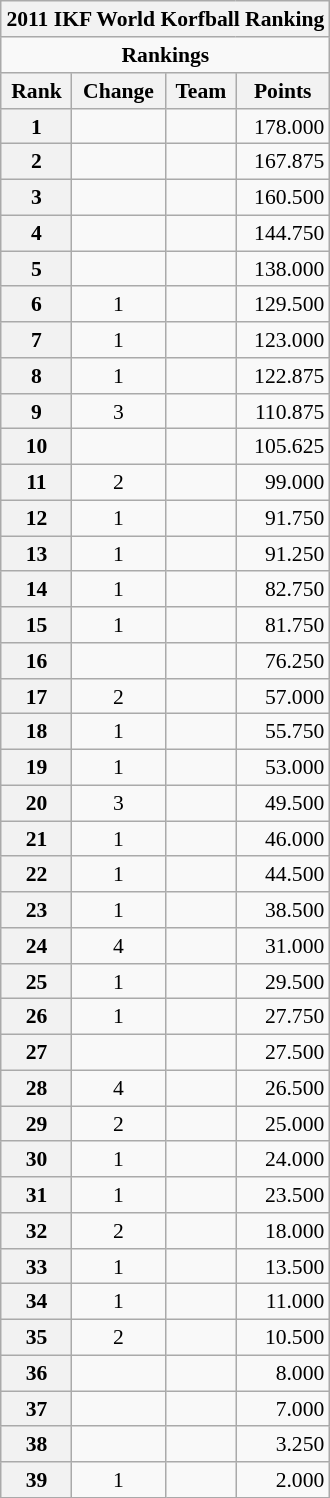<table class="wikitable collapsible collapsed" style="font-size: 90%; float: left; margin-left: 1em;">
<tr>
<th colspan="4">2011 IKF World Korfball Ranking</th>
</tr>
<tr>
<td colspan=4 align="center"><strong>Rankings </strong></td>
</tr>
<tr>
<th>Rank</th>
<th>Change</th>
<th>Team</th>
<th>Points</th>
</tr>
<tr>
<th>1</th>
<td align="center"></td>
<td></td>
<td align="right">178.000</td>
</tr>
<tr>
<th>2</th>
<td align="center"></td>
<td></td>
<td align="right">167.875</td>
</tr>
<tr>
<th>3</th>
<td align="center"></td>
<td></td>
<td align="right">160.500</td>
</tr>
<tr>
<th>4</th>
<td align="center"></td>
<td></td>
<td align="right">144.750</td>
</tr>
<tr>
<th>5</th>
<td align="center"></td>
<td></td>
<td align="right">138.000</td>
</tr>
<tr>
<th>6</th>
<td align="center">1</td>
<td></td>
<td align="right">129.500</td>
</tr>
<tr>
<th>7</th>
<td align="center">1</td>
<td></td>
<td align="right">123.000</td>
</tr>
<tr>
<th>8</th>
<td align="center">1</td>
<td></td>
<td align="right">122.875</td>
</tr>
<tr>
<th>9</th>
<td align="center">3</td>
<td></td>
<td align="right">110.875</td>
</tr>
<tr>
<th>10</th>
<td align="center"></td>
<td></td>
<td align="right">105.625</td>
</tr>
<tr>
<th>11</th>
<td align="center">2</td>
<td></td>
<td align="right">99.000</td>
</tr>
<tr>
<th>12</th>
<td align="center">1</td>
<td></td>
<td align="right">91.750</td>
</tr>
<tr>
<th>13</th>
<td align="center">1</td>
<td></td>
<td align="right">91.250</td>
</tr>
<tr>
<th>14</th>
<td align="center">1</td>
<td></td>
<td align="right">82.750</td>
</tr>
<tr>
<th>15</th>
<td align="center">1</td>
<td></td>
<td align="right">81.750</td>
</tr>
<tr>
<th>16</th>
<td align="center"></td>
<td></td>
<td align="right">76.250</td>
</tr>
<tr>
<th>17</th>
<td align="center">2</td>
<td></td>
<td align="right">57.000</td>
</tr>
<tr>
<th>18</th>
<td align="center">1</td>
<td></td>
<td align="right">55.750</td>
</tr>
<tr>
<th>19</th>
<td align="center">1</td>
<td></td>
<td align="right">53.000</td>
</tr>
<tr>
<th>20</th>
<td align="center">3</td>
<td></td>
<td align="right">49.500</td>
</tr>
<tr>
<th>21</th>
<td align="center">1</td>
<td></td>
<td align="right">46.000</td>
</tr>
<tr>
<th>22</th>
<td align="center">1</td>
<td></td>
<td align="right">44.500</td>
</tr>
<tr>
<th>23</th>
<td align="center">1</td>
<td></td>
<td align="right">38.500</td>
</tr>
<tr>
<th>24</th>
<td align="center">4</td>
<td></td>
<td align="right">31.000</td>
</tr>
<tr>
<th>25</th>
<td align="center">1</td>
<td></td>
<td align="right">29.500</td>
</tr>
<tr>
<th>26</th>
<td align="center">1</td>
<td></td>
<td align="right">27.750</td>
</tr>
<tr>
<th>27</th>
<td align="center"></td>
<td></td>
<td align="right">27.500</td>
</tr>
<tr>
<th>28</th>
<td align="center">4</td>
<td></td>
<td align="right">26.500</td>
</tr>
<tr>
<th>29</th>
<td align="center">2</td>
<td></td>
<td align="right">25.000</td>
</tr>
<tr>
<th>30</th>
<td align="center">1</td>
<td></td>
<td align="right">24.000</td>
</tr>
<tr>
<th>31</th>
<td align="center">1</td>
<td></td>
<td align="right">23.500</td>
</tr>
<tr>
<th>32</th>
<td align="center">2</td>
<td></td>
<td align="right">18.000</td>
</tr>
<tr>
<th>33</th>
<td align="center">1</td>
<td></td>
<td align="right">13.500</td>
</tr>
<tr>
<th>34</th>
<td align="center">1</td>
<td></td>
<td align="right">11.000</td>
</tr>
<tr>
<th>35</th>
<td align="center">2</td>
<td></td>
<td align="right">10.500</td>
</tr>
<tr>
<th>36</th>
<td align="center"></td>
<td></td>
<td align="right">8.000</td>
</tr>
<tr>
<th>37</th>
<td align="center"></td>
<td></td>
<td align="right">7.000</td>
</tr>
<tr>
<th>38</th>
<td align="center"></td>
<td></td>
<td align="right">3.250</td>
</tr>
<tr>
<th>39</th>
<td align="center">1</td>
<td></td>
<td align="right">2.000</td>
</tr>
</table>
